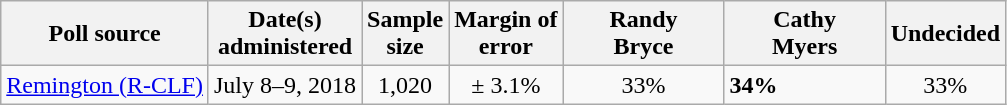<table class="wikitable">
<tr>
<th>Poll source</th>
<th>Date(s)<br>administered</th>
<th>Sample<br>size</th>
<th>Margin of<br>error</th>
<th style="width:100px;">Randy<br>Bryce</th>
<th style="width:100px;">Cathy<br>Myers</th>
<th>Undecided</th>
</tr>
<tr>
<td><a href='#'>Remington (R-CLF)</a></td>
<td align=center>July 8–9, 2018</td>
<td align=center>1,020</td>
<td align=center>± 3.1%</td>
<td align=center>33%</td>
<td><strong>34%</strong></td>
<td align=center>33%</td>
</tr>
</table>
